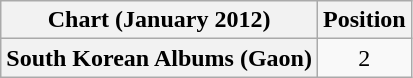<table class="wikitable plainrowheaders" style="text-align:center">
<tr>
<th scope="col">Chart (January 2012)</th>
<th scope="col">Position</th>
</tr>
<tr>
<th scope="row">South Korean Albums (Gaon)</th>
<td>2</td>
</tr>
</table>
